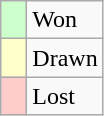<table class="wikitable" style="text-align: left;">
<tr>
<td width=10px bgcolor=#ccffcc></td>
<td>Won</td>
</tr>
<tr>
<td width=10px bgcolor=#FFFFCC></td>
<td>Drawn</td>
</tr>
<tr>
<td width=10px bgcolor=#FFCCCC></td>
<td>Lost</td>
</tr>
</table>
